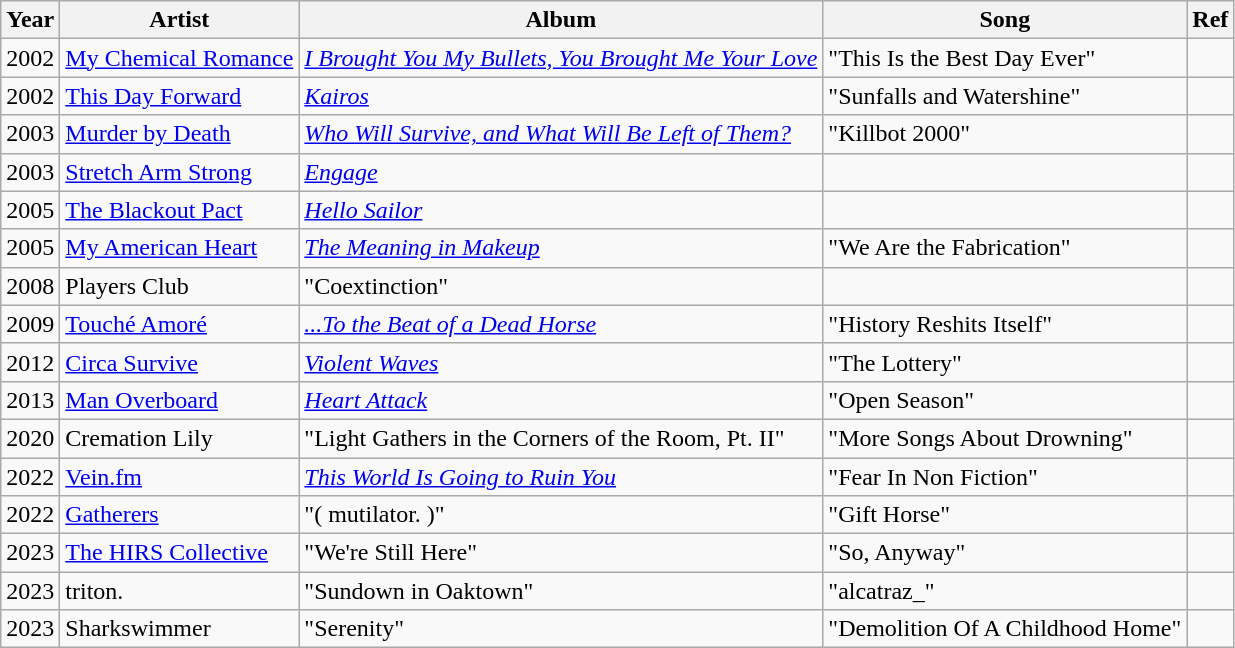<table class="wikitable">
<tr>
<th>Year</th>
<th>Artist</th>
<th>Album</th>
<th>Song</th>
<th>Ref</th>
</tr>
<tr>
<td>2002</td>
<td><a href='#'>My Chemical Romance</a></td>
<td><em><a href='#'>I Brought You My Bullets, You Brought Me Your Love</a></em></td>
<td>"This Is the Best Day Ever"</td>
<td></td>
</tr>
<tr>
<td>2002</td>
<td><a href='#'>This Day Forward</a></td>
<td><em><a href='#'>Kairos</a></em></td>
<td>"Sunfalls and Watershine"</td>
<td></td>
</tr>
<tr>
<td>2003</td>
<td><a href='#'>Murder by Death</a></td>
<td><em><a href='#'>Who Will Survive, and What Will Be Left of Them?</a></em></td>
<td>"Killbot 2000"</td>
<td></td>
</tr>
<tr>
<td>2003</td>
<td><a href='#'>Stretch Arm Strong</a></td>
<td><em><a href='#'>Engage</a></em></td>
<td></td>
<td></td>
</tr>
<tr>
<td>2005</td>
<td><a href='#'>The Blackout Pact</a></td>
<td><em><a href='#'>Hello Sailor</a></em></td>
<td></td>
<td></td>
</tr>
<tr>
<td>2005</td>
<td><a href='#'>My American Heart</a></td>
<td><em><a href='#'>The Meaning in Makeup</a></em></td>
<td>"We Are the Fabrication"</td>
<td></td>
</tr>
<tr>
<td>2008</td>
<td>Players Club</td>
<td>"Coextinction"</td>
<td></td>
<td></td>
</tr>
<tr>
<td>2009</td>
<td><a href='#'>Touché Amoré</a></td>
<td><em><a href='#'>...To the Beat of a Dead Horse</a></em></td>
<td>"History Reshits Itself"</td>
<td></td>
</tr>
<tr>
<td>2012</td>
<td><a href='#'>Circa Survive</a></td>
<td><em><a href='#'>Violent Waves</a></em></td>
<td>"The Lottery"</td>
<td></td>
</tr>
<tr>
<td>2013</td>
<td><a href='#'>Man Overboard</a></td>
<td><em><a href='#'>Heart Attack</a></em></td>
<td>"Open Season"</td>
<td></td>
</tr>
<tr>
<td>2020</td>
<td>Cremation Lily</td>
<td>"Light Gathers in the Corners of the Room, Pt. II"</td>
<td>"More Songs About Drowning"</td>
<td></td>
</tr>
<tr>
<td>2022</td>
<td><a href='#'>Vein.fm</a></td>
<td><em><a href='#'>This World Is Going to Ruin You</a></em></td>
<td>"Fear In Non Fiction"</td>
<td></td>
</tr>
<tr>
<td>2022</td>
<td><a href='#'>Gatherers</a></td>
<td>"( mutilator. )"</td>
<td>"Gift Horse"</td>
<td></td>
</tr>
<tr>
<td>2023</td>
<td><a href='#'>The HIRS Collective</a></td>
<td>"We're Still Here"</td>
<td>"So, Anyway"</td>
<td></td>
</tr>
<tr>
<td>2023</td>
<td>triton.</td>
<td>"Sundown in Oaktown"</td>
<td>"alcatraz_"</td>
<td></td>
</tr>
<tr>
<td>2023</td>
<td>Sharkswimmer</td>
<td>"Serenity"</td>
<td>"Demolition Of A Childhood Home"</td>
<td></td>
</tr>
</table>
